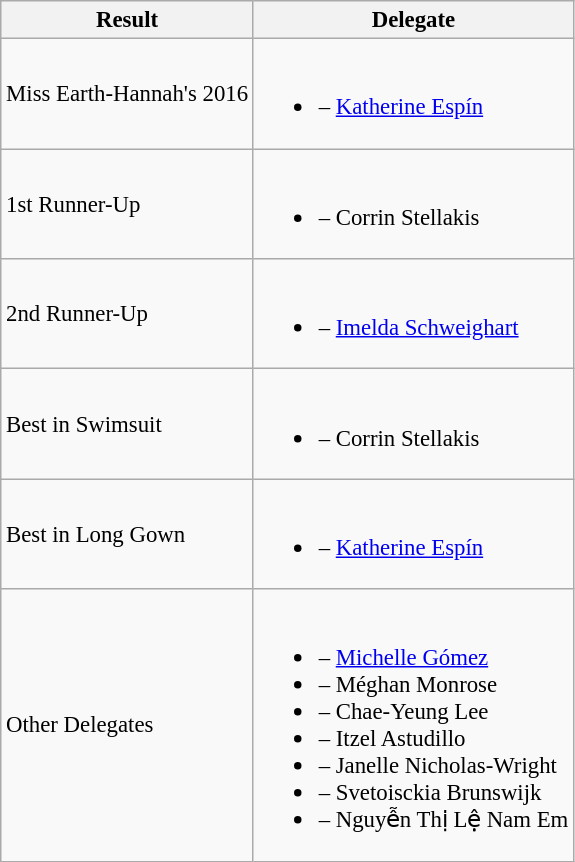<table class="wikitable" style="font-size: 95%;">
<tr>
<th>Result</th>
<th>Delegate</th>
</tr>
<tr>
<td>Miss Earth-Hannah's 2016</td>
<td><br><ul><li> – <a href='#'>Katherine Espín</a></li></ul></td>
</tr>
<tr>
<td>1st Runner-Up</td>
<td><br><ul><li> – Corrin Stellakis</li></ul></td>
</tr>
<tr>
<td>2nd Runner-Up</td>
<td><br><ul><li> – <a href='#'>Imelda Schweighart</a></li></ul></td>
</tr>
<tr>
<td>Best in Swimsuit</td>
<td><br><ul><li> – Corrin Stellakis</li></ul></td>
</tr>
<tr>
<td>Best in Long Gown</td>
<td><br><ul><li> – <a href='#'>Katherine Espín</a></li></ul></td>
</tr>
<tr>
<td>Other Delegates</td>
<td><br><ul><li> – <a href='#'>Michelle Gómez</a></li><li> – Méghan Monrose</li><li> – Chae-Yeung Lee</li><li> – Itzel Astudillo</li><li> – Janelle Nicholas-Wright</li><li> – Svetoisckia Brunswijk</li><li> – Nguyễn Thị Lệ Nam Em</li></ul></td>
</tr>
</table>
